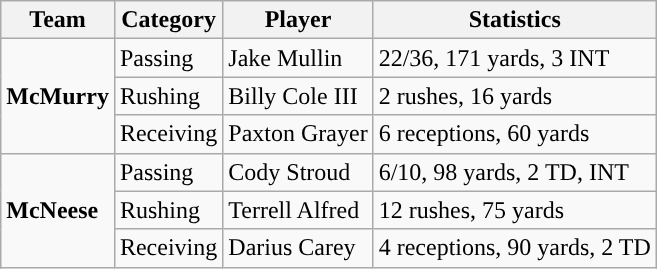<table class="wikitable" style="float: left;">
<tr>
<th>Team</th>
<th>Category</th>
<th>Player</th>
<th>Statistics</th>
</tr>
<tr>
<td rowspan=3><strong>McMurry</strong></td>
<td>Passing</td>
<td>Jake Mullin</td>
<td>22/36, 171 yards, 3 INT</td>
</tr>
<tr>
<td>Rushing</td>
<td>Billy Cole III</td>
<td>2 rushes, 16 yards</td>
</tr>
<tr>
<td>Receiving</td>
<td>Paxton Grayer</td>
<td>6 receptions, 60 yards</td>
</tr>
<tr>
<td rowspan=3><strong>McNeese</strong></td>
<td>Passing</td>
<td>Cody Stroud</td>
<td>6/10, 98 yards, 2 TD, INT</td>
</tr>
<tr>
<td>Rushing</td>
<td>Terrell Alfred</td>
<td>12 rushes, 75 yards</td>
</tr>
<tr>
<td>Receiving</td>
<td>Darius Carey</td>
<td>4 receptions, 90 yards, 2 TD</td>
</tr>
</table>
